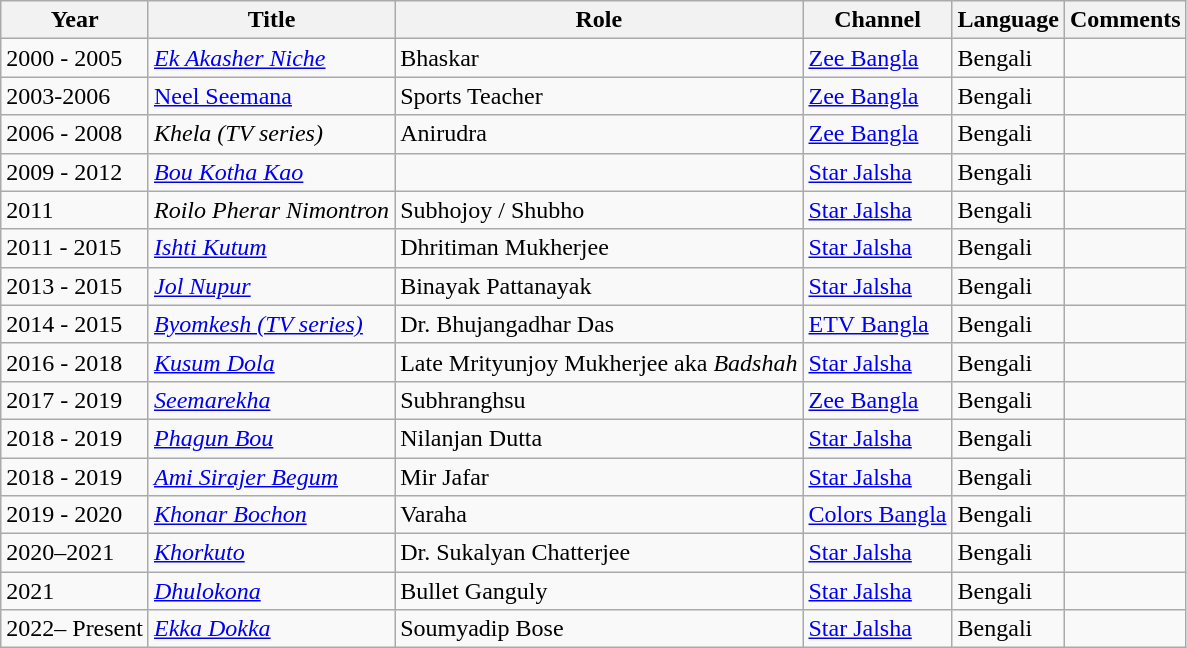<table class="wikitable">
<tr>
<th>Year</th>
<th>Title</th>
<th>Role</th>
<th>Channel</th>
<th>Language</th>
<th>Comments</th>
</tr>
<tr>
<td>2000 - 2005</td>
<td><em><a href='#'>Ek Akasher Niche</a></em></td>
<td>Bhaskar</td>
<td><a href='#'>Zee Bangla</a></td>
<td>Bengali</td>
<td></td>
</tr>
<tr>
<td>2003-2006</td>
<td><a href='#'>Neel Seemana</a></td>
<td>Sports Teacher</td>
<td><a href='#'>Zee Bangla</a></td>
<td>Bengali</td>
<td></td>
</tr>
<tr>
<td>2006 - 2008</td>
<td><em>Khela (TV series)</em></td>
<td>Anirudra</td>
<td><a href='#'>Zee Bangla</a></td>
<td>Bengali</td>
<td></td>
</tr>
<tr>
<td>2009 - 2012</td>
<td><em><a href='#'>Bou Kotha Kao</a></em></td>
<td></td>
<td><a href='#'>Star Jalsha</a></td>
<td>Bengali</td>
<td></td>
</tr>
<tr>
<td>2011</td>
<td><em>Roilo Pherar Nimontron</em></td>
<td>Subhojoy / Shubho</td>
<td><a href='#'>Star Jalsha</a></td>
<td>Bengali</td>
<td></td>
</tr>
<tr>
<td>2011 - 2015</td>
<td><em><a href='#'>Ishti Kutum</a></em></td>
<td>Dhritiman Mukherjee</td>
<td><a href='#'>Star Jalsha</a></td>
<td>Bengali</td>
<td></td>
</tr>
<tr>
<td>2013 - 2015</td>
<td><em><a href='#'>Jol Nupur</a></em></td>
<td>Binayak Pattanayak</td>
<td><a href='#'>Star Jalsha</a></td>
<td>Bengali</td>
<td></td>
</tr>
<tr>
<td>2014 - 2015</td>
<td><em><a href='#'>Byomkesh (TV series)</a></em></td>
<td>Dr. Bhujangadhar Das</td>
<td><a href='#'>ETV Bangla</a></td>
<td>Bengali</td>
<td></td>
</tr>
<tr>
<td>2016 - 2018</td>
<td><em><a href='#'>Kusum Dola</a></em></td>
<td>Late Mrityunjoy Mukherjee aka <em>Badshah</em></td>
<td><a href='#'>Star Jalsha</a></td>
<td>Bengali</td>
<td></td>
</tr>
<tr>
<td>2017 - 2019</td>
<td><em><a href='#'>Seemarekha</a></em></td>
<td>Subhranghsu</td>
<td><a href='#'>Zee Bangla</a></td>
<td>Bengali</td>
<td></td>
</tr>
<tr>
<td>2018 - 2019</td>
<td><em><a href='#'>Phagun Bou</a></em></td>
<td>Nilanjan Dutta</td>
<td><a href='#'>Star Jalsha</a></td>
<td>Bengali</td>
<td></td>
</tr>
<tr>
<td>2018 - 2019</td>
<td><em><a href='#'>Ami Sirajer Begum</a></em></td>
<td>Mir Jafar</td>
<td><a href='#'>Star Jalsha</a></td>
<td>Bengali</td>
<td></td>
</tr>
<tr>
<td>2019 - 2020</td>
<td><em><a href='#'>Khonar Bochon</a></em></td>
<td>Varaha</td>
<td><a href='#'>Colors Bangla</a></td>
<td>Bengali</td>
<td></td>
</tr>
<tr>
<td>2020–2021</td>
<td><em><a href='#'>Khorkuto</a></em></td>
<td>Dr. Sukalyan Chatterjee</td>
<td><a href='#'>Star Jalsha</a></td>
<td>Bengali</td>
<td></td>
</tr>
<tr>
<td>2021</td>
<td><em><a href='#'>Dhulokona</a></em></td>
<td>Bullet Ganguly</td>
<td><a href='#'>Star Jalsha</a></td>
<td>Bengali</td>
<td></td>
</tr>
<tr>
<td>2022– Present</td>
<td><em><a href='#'>Ekka Dokka</a></em></td>
<td>Soumyadip Bose</td>
<td><a href='#'>Star Jalsha</a></td>
<td>Bengali</td>
<td></td>
</tr>
</table>
